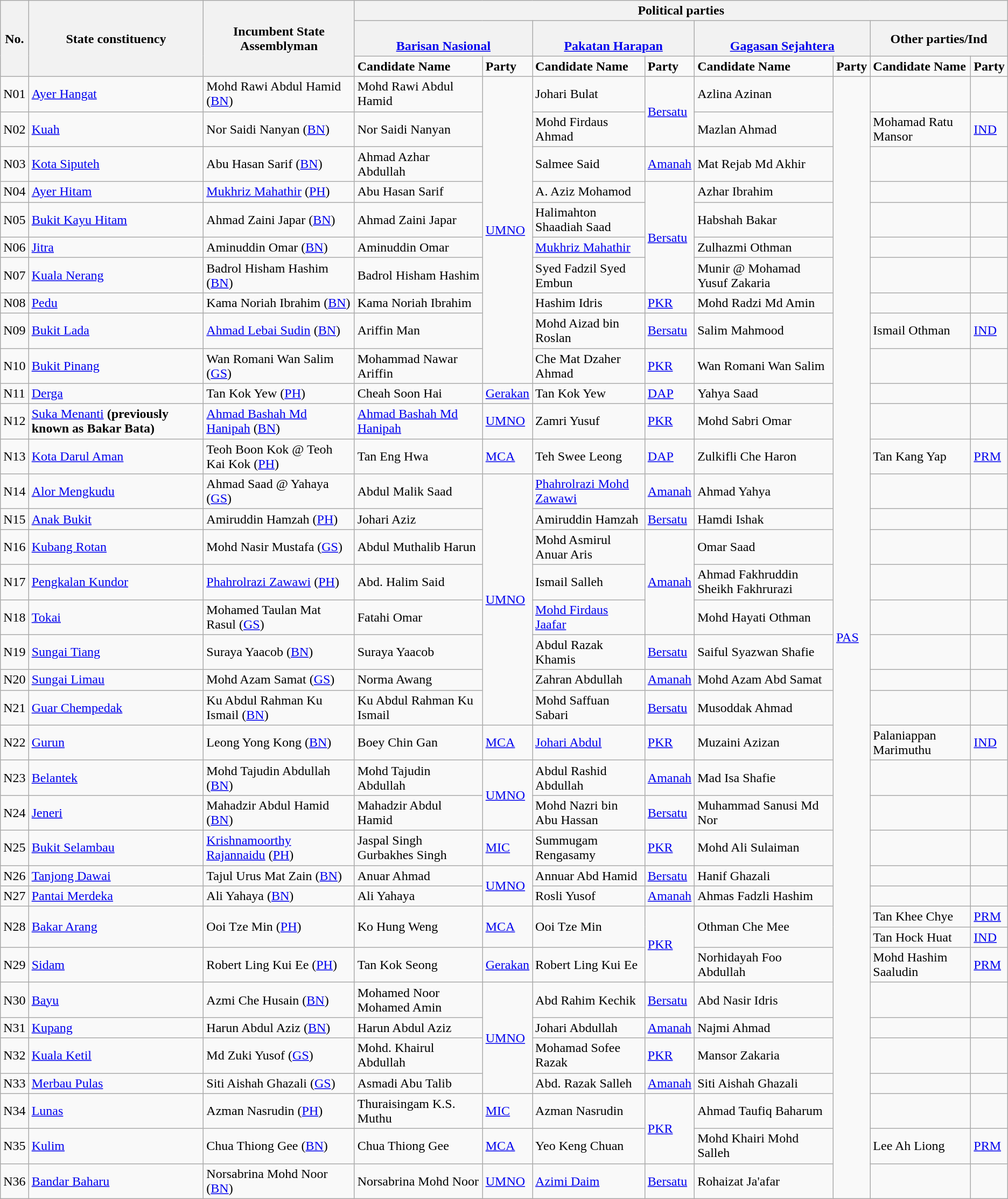<table class="wikitable">
<tr>
<th rowspan="3">No.</th>
<th rowspan="3">State constituency</th>
<th rowspan="3">Incumbent State Assemblyman</th>
<th colspan="8">Political parties</th>
</tr>
<tr>
<th colspan="2"><br><a href='#'>Barisan Nasional</a></th>
<th colspan="2"><br><a href='#'>Pakatan Harapan</a></th>
<th colspan="2"><br><a href='#'>Gagasan Sejahtera</a></th>
<th colspan="2">Other parties/Ind</th>
</tr>
<tr>
<td><strong>Candidate Name</strong></td>
<td><strong>Party</strong></td>
<td><strong>Candidate Name</strong></td>
<td><strong>Party</strong></td>
<td><strong>Candidate Name</strong></td>
<td><strong>Party</strong></td>
<td><strong>Candidate Name</strong></td>
<td><strong>Party</strong></td>
</tr>
<tr>
<td>N01</td>
<td><a href='#'>Ayer Hangat</a></td>
<td>Mohd Rawi Abdul Hamid (<a href='#'>BN</a>)</td>
<td>Mohd Rawi Abdul Hamid</td>
<td rowspan="10"><a href='#'>UMNO</a></td>
<td>Johari Bulat</td>
<td rowspan="2"><a href='#'>Bersatu</a></td>
<td>Azlina Azinan</td>
<td rowspan="37"><a href='#'>PAS</a></td>
<td></td>
<td></td>
</tr>
<tr>
<td>N02</td>
<td><a href='#'>Kuah</a></td>
<td>Nor Saidi Nanyan (<a href='#'>BN</a>)</td>
<td>Nor Saidi Nanyan</td>
<td>Mohd Firdaus Ahmad</td>
<td>Mazlan Ahmad</td>
<td>Mohamad Ratu Mansor</td>
<td><a href='#'>IND</a></td>
</tr>
<tr>
<td>N03</td>
<td><a href='#'>Kota Siputeh</a></td>
<td>Abu Hasan Sarif (<a href='#'>BN</a>)</td>
<td>Ahmad Azhar Abdullah</td>
<td>Salmee Said</td>
<td><a href='#'>Amanah</a></td>
<td>Mat Rejab Md Akhir</td>
<td></td>
<td></td>
</tr>
<tr>
<td>N04</td>
<td><a href='#'>Ayer Hitam</a></td>
<td><a href='#'>Mukhriz Mahathir</a> (<a href='#'>PH</a>)</td>
<td>Abu Hasan Sarif</td>
<td>A. Aziz Mohamod</td>
<td rowspan="4"><a href='#'>Bersatu</a></td>
<td>Azhar Ibrahim</td>
<td></td>
<td></td>
</tr>
<tr>
<td>N05</td>
<td><a href='#'>Bukit Kayu Hitam</a></td>
<td>Ahmad Zaini Japar (<a href='#'>BN</a>)</td>
<td>Ahmad Zaini Japar</td>
<td>Halimahton Shaadiah Saad</td>
<td>Habshah Bakar</td>
<td></td>
<td></td>
</tr>
<tr>
<td>N06</td>
<td><a href='#'>Jitra</a></td>
<td>Aminuddin Omar (<a href='#'>BN</a>)</td>
<td>Aminuddin Omar</td>
<td><a href='#'>Mukhriz Mahathir</a></td>
<td>Zulhazmi Othman</td>
<td></td>
<td></td>
</tr>
<tr>
<td>N07</td>
<td><a href='#'>Kuala Nerang</a></td>
<td>Badrol Hisham Hashim (<a href='#'>BN</a>)</td>
<td>Badrol Hisham Hashim</td>
<td>Syed Fadzil Syed Embun</td>
<td>Munir @ Mohamad Yusuf Zakaria</td>
<td></td>
<td></td>
</tr>
<tr>
<td>N08</td>
<td><a href='#'>Pedu</a></td>
<td>Kama Noriah Ibrahim (<a href='#'>BN</a>)</td>
<td>Kama Noriah Ibrahim</td>
<td>Hashim Idris</td>
<td><a href='#'>PKR</a></td>
<td>Mohd Radzi Md Amin</td>
<td></td>
<td></td>
</tr>
<tr>
<td>N09</td>
<td><a href='#'>Bukit Lada</a></td>
<td><a href='#'>Ahmad Lebai Sudin</a> (<a href='#'>BN</a>)</td>
<td>Ariffin Man</td>
<td>Mohd Aizad bin Roslan</td>
<td><a href='#'>Bersatu</a></td>
<td>Salim Mahmood</td>
<td>Ismail Othman</td>
<td><a href='#'>IND</a></td>
</tr>
<tr>
<td>N10</td>
<td><a href='#'>Bukit Pinang</a></td>
<td>Wan Romani Wan Salim (<a href='#'>GS</a>)</td>
<td>Mohammad Nawar Ariffin</td>
<td>Che Mat Dzaher Ahmad</td>
<td><a href='#'>PKR</a></td>
<td>Wan Romani Wan Salim</td>
<td></td>
<td></td>
</tr>
<tr>
<td>N11</td>
<td><a href='#'>Derga</a></td>
<td>Tan Kok Yew (<a href='#'>PH</a>)</td>
<td>Cheah Soon Hai</td>
<td><a href='#'>Gerakan</a></td>
<td>Tan Kok Yew</td>
<td><a href='#'>DAP</a></td>
<td>Yahya Saad</td>
<td></td>
<td></td>
</tr>
<tr>
<td>N12</td>
<td><a href='#'>Suka Menanti</a> <strong>(previously known as Bakar Bata)</strong></td>
<td><a href='#'>Ahmad Bashah Md Hanipah</a> (<a href='#'>BN</a>)</td>
<td><a href='#'>Ahmad Bashah Md Hanipah</a></td>
<td><a href='#'>UMNO</a></td>
<td>Zamri Yusuf</td>
<td><a href='#'>PKR</a></td>
<td>Mohd Sabri Omar</td>
<td></td>
<td></td>
</tr>
<tr>
<td>N13</td>
<td><a href='#'>Kota Darul Aman</a></td>
<td>Teoh Boon Kok @ Teoh Kai Kok (<a href='#'>PH</a>)</td>
<td>Tan Eng Hwa</td>
<td><a href='#'>MCA</a></td>
<td>Teh Swee Leong</td>
<td><a href='#'>DAP</a></td>
<td>Zulkifli Che Haron</td>
<td>Tan Kang Yap</td>
<td><a href='#'>PRM</a></td>
</tr>
<tr>
<td>N14</td>
<td><a href='#'>Alor Mengkudu</a></td>
<td>Ahmad Saad @ Yahaya (<a href='#'>GS</a>)</td>
<td>Abdul Malik Saad</td>
<td rowspan="8"><a href='#'>UMNO</a></td>
<td><a href='#'>Phahrolrazi Mohd Zawawi</a></td>
<td><a href='#'>Amanah</a></td>
<td>Ahmad Yahya</td>
<td></td>
<td></td>
</tr>
<tr>
<td>N15</td>
<td><a href='#'>Anak Bukit</a></td>
<td>Amiruddin Hamzah (<a href='#'>PH</a>)</td>
<td>Johari Aziz</td>
<td>Amiruddin Hamzah</td>
<td><a href='#'>Bersatu</a></td>
<td>Hamdi Ishak</td>
<td></td>
<td></td>
</tr>
<tr>
<td>N16</td>
<td><a href='#'>Kubang Rotan</a></td>
<td>Mohd Nasir Mustafa (<a href='#'>GS</a>)</td>
<td>Abdul Muthalib Harun</td>
<td>Mohd Asmirul Anuar Aris</td>
<td rowspan="3"><a href='#'>Amanah</a></td>
<td>Omar Saad</td>
<td></td>
<td></td>
</tr>
<tr>
<td>N17</td>
<td><a href='#'>Pengkalan Kundor</a></td>
<td><a href='#'>Phahrolrazi Zawawi</a> (<a href='#'>PH</a>)</td>
<td>Abd. Halim Said</td>
<td>Ismail Salleh</td>
<td>Ahmad Fakhruddin Sheikh Fakhrurazi</td>
<td></td>
<td></td>
</tr>
<tr>
<td>N18</td>
<td><a href='#'>Tokai</a></td>
<td>Mohamed Taulan Mat Rasul (<a href='#'>GS</a>)</td>
<td>Fatahi Omar</td>
<td><a href='#'>Mohd Firdaus Jaafar</a></td>
<td>Mohd Hayati Othman</td>
<td></td>
<td></td>
</tr>
<tr>
<td>N19</td>
<td><a href='#'>Sungai Tiang</a></td>
<td>Suraya Yaacob (<a href='#'>BN</a>)</td>
<td>Suraya Yaacob</td>
<td>Abdul Razak Khamis</td>
<td><a href='#'>Bersatu</a></td>
<td>Saiful Syazwan Shafie</td>
<td></td>
<td></td>
</tr>
<tr>
<td>N20</td>
<td><a href='#'>Sungai Limau</a></td>
<td>Mohd Azam Samat (<a href='#'>GS</a>)</td>
<td>Norma Awang</td>
<td>Zahran Abdullah</td>
<td><a href='#'>Amanah</a></td>
<td>Mohd Azam Abd Samat</td>
<td></td>
<td></td>
</tr>
<tr>
<td>N21</td>
<td><a href='#'>Guar Chempedak</a></td>
<td>Ku Abdul Rahman Ku Ismail (<a href='#'>BN</a>)</td>
<td>Ku Abdul Rahman Ku Ismail</td>
<td>Mohd Saffuan Sabari</td>
<td><a href='#'>Bersatu</a></td>
<td>Musoddak Ahmad</td>
<td></td>
<td></td>
</tr>
<tr>
<td>N22</td>
<td><a href='#'>Gurun</a></td>
<td>Leong Yong Kong (<a href='#'>BN</a>)</td>
<td>Boey Chin Gan</td>
<td><a href='#'>MCA</a></td>
<td><a href='#'>Johari Abdul</a></td>
<td><a href='#'>PKR</a></td>
<td>Muzaini Azizan</td>
<td>Palaniappan Marimuthu</td>
<td><a href='#'>IND</a></td>
</tr>
<tr>
<td>N23</td>
<td><a href='#'>Belantek</a></td>
<td>Mohd Tajudin Abdullah (<a href='#'>BN</a>)</td>
<td>Mohd Tajudin Abdullah</td>
<td rowspan="2"><a href='#'>UMNO</a></td>
<td>Abdul Rashid Abdullah</td>
<td><a href='#'>Amanah</a></td>
<td>Mad Isa Shafie</td>
<td></td>
<td></td>
</tr>
<tr>
<td>N24</td>
<td><a href='#'>Jeneri</a></td>
<td>Mahadzir Abdul Hamid (<a href='#'>BN</a>)</td>
<td>Mahadzir Abdul Hamid</td>
<td>Mohd Nazri bin Abu Hassan</td>
<td><a href='#'>Bersatu</a></td>
<td>Muhammad Sanusi Md Nor</td>
<td></td>
<td></td>
</tr>
<tr>
<td>N25</td>
<td><a href='#'>Bukit Selambau</a></td>
<td><a href='#'>Krishnamoorthy Rajannaidu</a> (<a href='#'>PH</a>)</td>
<td>Jaspal Singh Gurbakhes Singh</td>
<td><a href='#'>MIC</a></td>
<td>Summugam Rengasamy</td>
<td><a href='#'>PKR</a></td>
<td>Mohd Ali Sulaiman</td>
<td></td>
<td></td>
</tr>
<tr>
<td>N26</td>
<td><a href='#'>Tanjong Dawai</a></td>
<td>Tajul Urus Mat Zain (<a href='#'>BN</a>)</td>
<td>Anuar Ahmad</td>
<td rowspan="2"><a href='#'>UMNO</a></td>
<td>Annuar Abd Hamid</td>
<td><a href='#'>Bersatu</a></td>
<td>Hanif Ghazali</td>
<td></td>
<td></td>
</tr>
<tr>
<td>N27</td>
<td><a href='#'>Pantai Merdeka</a></td>
<td>Ali Yahaya (<a href='#'>BN</a>)</td>
<td>Ali Yahaya</td>
<td>Rosli Yusof</td>
<td><a href='#'>Amanah</a></td>
<td>Ahmas Fadzli Hashim</td>
<td></td>
<td></td>
</tr>
<tr>
<td rowspan="2">N28</td>
<td rowspan="2"><a href='#'>Bakar Arang</a></td>
<td rowspan="2">Ooi Tze Min (<a href='#'>PH</a>)</td>
<td rowspan="2">Ko Hung Weng</td>
<td rowspan="2"><a href='#'>MCA</a></td>
<td rowspan="2">Ooi Tze Min</td>
<td rowspan="3"><a href='#'>PKR</a></td>
<td rowspan="2">Othman Che Mee</td>
<td>Tan Khee Chye</td>
<td><a href='#'>PRM</a></td>
</tr>
<tr>
<td>Tan Hock Huat</td>
<td><a href='#'>IND</a></td>
</tr>
<tr>
<td>N29</td>
<td><a href='#'>Sidam</a></td>
<td>Robert Ling Kui Ee (<a href='#'>PH</a>)</td>
<td>Tan Kok Seong</td>
<td><a href='#'>Gerakan</a></td>
<td>Robert Ling Kui Ee</td>
<td>Norhidayah Foo Abdullah</td>
<td>Mohd Hashim Saaludin</td>
<td><a href='#'>PRM</a></td>
</tr>
<tr>
<td>N30</td>
<td><a href='#'>Bayu</a></td>
<td>Azmi Che Husain (<a href='#'>BN</a>)</td>
<td>Mohamed Noor Mohamed Amin</td>
<td rowspan="4"><a href='#'>UMNO</a></td>
<td>Abd Rahim Kechik</td>
<td><a href='#'>Bersatu</a></td>
<td>Abd Nasir Idris</td>
<td></td>
<td></td>
</tr>
<tr>
<td>N31</td>
<td><a href='#'>Kupang</a></td>
<td>Harun Abdul Aziz (<a href='#'>BN</a>)</td>
<td>Harun Abdul Aziz</td>
<td>Johari Abdullah</td>
<td><a href='#'>Amanah</a></td>
<td>Najmi Ahmad</td>
<td></td>
<td></td>
</tr>
<tr>
<td>N32</td>
<td><a href='#'>Kuala Ketil</a></td>
<td>Md Zuki Yusof (<a href='#'>GS</a>)</td>
<td>Mohd. Khairul Abdullah</td>
<td>Mohamad Sofee Razak</td>
<td><a href='#'>PKR</a></td>
<td>Mansor Zakaria</td>
<td></td>
<td></td>
</tr>
<tr>
<td>N33</td>
<td><a href='#'>Merbau Pulas</a></td>
<td>Siti Aishah Ghazali (<a href='#'>GS</a>)</td>
<td>Asmadi Abu Talib</td>
<td>Abd. Razak Salleh</td>
<td><a href='#'>Amanah</a></td>
<td>Siti Aishah Ghazali</td>
<td></td>
<td></td>
</tr>
<tr>
<td>N34</td>
<td><a href='#'>Lunas</a></td>
<td>Azman Nasrudin (<a href='#'>PH</a>)</td>
<td>Thuraisingam K.S. Muthu</td>
<td><a href='#'>MIC</a></td>
<td>Azman Nasrudin</td>
<td rowspan="2"><a href='#'>PKR</a></td>
<td>Ahmad Taufiq Baharum</td>
<td></td>
<td></td>
</tr>
<tr>
<td>N35</td>
<td><a href='#'>Kulim</a></td>
<td>Chua Thiong Gee (<a href='#'>BN</a>)</td>
<td>Chua Thiong Gee</td>
<td><a href='#'>MCA</a></td>
<td>Yeo Keng Chuan</td>
<td>Mohd Khairi Mohd Salleh</td>
<td>Lee Ah Liong</td>
<td><a href='#'>PRM</a></td>
</tr>
<tr>
<td>N36</td>
<td><a href='#'>Bandar Baharu</a></td>
<td>Norsabrina Mohd Noor (<a href='#'>BN</a>)</td>
<td>Norsabrina Mohd Noor</td>
<td><a href='#'>UMNO</a></td>
<td><a href='#'>Azimi Daim</a></td>
<td><a href='#'>Bersatu</a></td>
<td>Rohaizat Ja'afar</td>
<td></td>
<td></td>
</tr>
</table>
